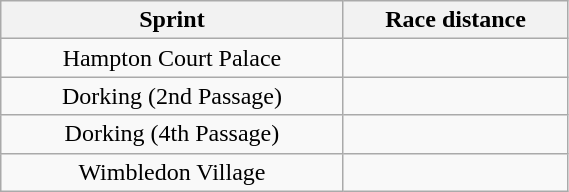<table class="wikitable" style="text-align:center;" width="30%">
<tr>
<th>Sprint</th>
<th>Race distance</th>
</tr>
<tr>
<td>Hampton Court Palace</td>
<td></td>
</tr>
<tr>
<td>Dorking (2nd Passage)</td>
<td></td>
</tr>
<tr>
<td>Dorking (4th Passage)</td>
<td></td>
</tr>
<tr>
<td>Wimbledon Village</td>
<td></td>
</tr>
</table>
